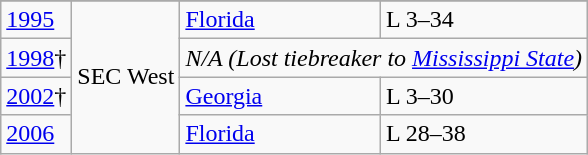<table class="wikitable">
<tr>
</tr>
<tr>
<td><a href='#'>1995</a></td>
<td rowspan="4">SEC West</td>
<td><a href='#'>Florida</a></td>
<td>L 3–34</td>
</tr>
<tr>
<td><a href='#'>1998</a>†</td>
<td colspan="2"><em>N/A (Lost tiebreaker to <a href='#'>Mississippi State</a>)</em></td>
</tr>
<tr>
<td><a href='#'>2002</a>†</td>
<td><a href='#'>Georgia</a></td>
<td>L 3–30</td>
</tr>
<tr>
<td><a href='#'>2006</a></td>
<td><a href='#'>Florida</a></td>
<td>L 28–38</td>
</tr>
</table>
